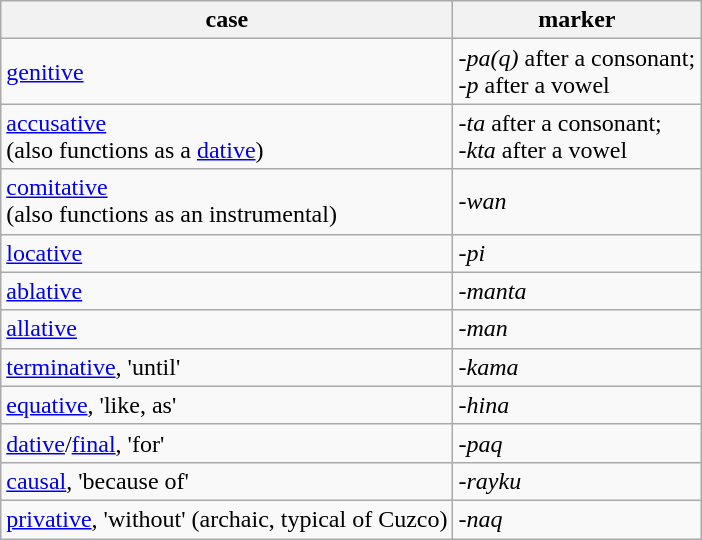<table class="wikitable">
<tr>
<th>case</th>
<th>marker</th>
</tr>
<tr>
<td><a href='#'>genitive</a></td>
<td><em>-pa(q)</em> after a consonant;<br><em>-p</em> after a vowel</td>
</tr>
<tr>
<td><a href='#'>accusative</a><br>(also functions as a <a href='#'>dative</a>)</td>
<td><em>-ta</em> after a consonant;<br><em>-kta</em> after a vowel</td>
</tr>
<tr>
<td><a href='#'>comitative</a><br>(also functions as an instrumental)</td>
<td><em>-wan</em></td>
</tr>
<tr>
<td><a href='#'>locative</a></td>
<td><em>-pi</em></td>
</tr>
<tr>
<td><a href='#'>ablative</a></td>
<td><em>-manta</em></td>
</tr>
<tr>
<td><a href='#'>allative</a></td>
<td><em>-man</em></td>
</tr>
<tr>
<td><a href='#'>terminative</a>, 'until'</td>
<td><em>-kama</em></td>
</tr>
<tr>
<td><a href='#'>equative</a>, 'like, as'</td>
<td><em>-hina</em></td>
</tr>
<tr>
<td><a href='#'>dative</a>/<a href='#'>final</a>, 'for'</td>
<td><em>-paq</em></td>
</tr>
<tr>
<td><a href='#'>causal</a>, 'because of'</td>
<td><em>-rayku</em></td>
</tr>
<tr>
<td><a href='#'>privative</a>, 'without' (archaic, typical of Cuzco)</td>
<td><em>-naq</em></td>
</tr>
</table>
